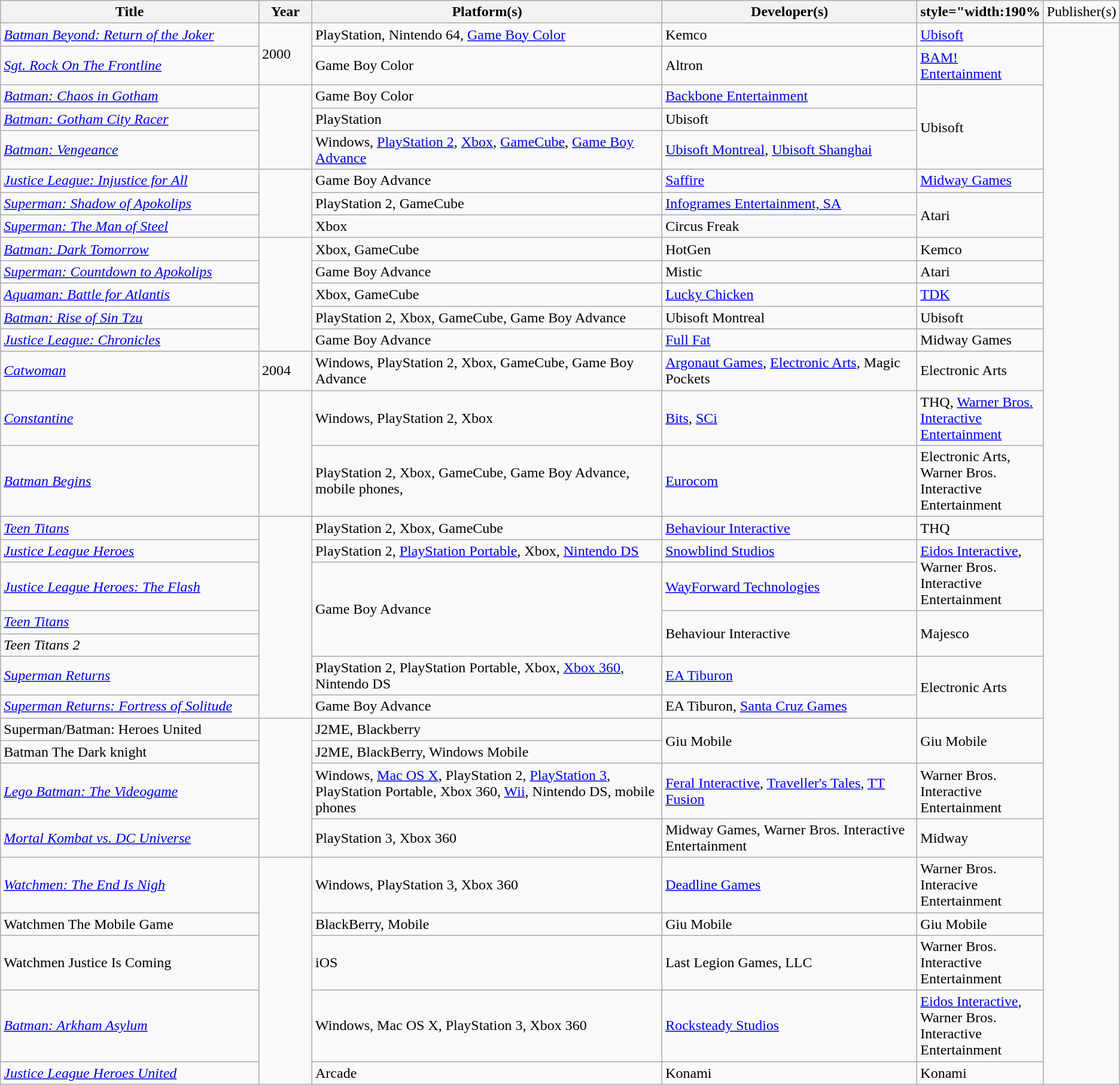<table class="wikitable sortable">
<tr>
<th style="width:25%">Title</th>
<th style="width:5%;">Year</th>
<th style="width:35%">Platform(s)</th>
<th style="width:25%">Developer(s)</th>
<th>style="width:190%</th>
<td>Publisher(s)</td>
</tr>
<tr>
<td><em><a href='#'>Batman Beyond: Return of the Joker</a></em></td>
<td rowspan="2">2000</td>
<td>PlayStation, Nintendo 64, <a href='#'>Game Boy Color</a></td>
<td>Kemco</td>
<td rowspan="1"><a href='#'>Ubisoft</a></td>
</tr>
<tr>
<td><em><a href='#'>Sgt. Rock On The Frontline</a></em></td>
<td>Game Boy Color</td>
<td>Altron</td>
<td rowspan="1"><a href='#'>BAM! Entertainment</a></td>
</tr>
<tr>
<td><em><a href='#'>Batman: Chaos in Gotham</a></em></td>
<td rowspan="3"></td>
<td>Game Boy Color</td>
<td><a href='#'>Backbone Entertainment</a></td>
<td rowspan="3">Ubisoft</td>
</tr>
<tr>
<td><em><a href='#'>Batman: Gotham City Racer</a></em></td>
<td>PlayStation</td>
<td>Ubisoft</td>
</tr>
<tr>
<td><em><a href='#'>Batman: Vengeance</a></em></td>
<td>Windows, <a href='#'>PlayStation 2</a>, <a href='#'>Xbox</a>, <a href='#'>GameCube</a>, <a href='#'>Game Boy Advance</a></td>
<td><a href='#'>Ubisoft Montreal</a>, <a href='#'>Ubisoft Shanghai</a></td>
</tr>
<tr>
<td><em><a href='#'>Justice League: Injustice for All</a></em></td>
<td rowspan="3"></td>
<td>Game Boy Advance</td>
<td><a href='#'>Saffire</a></td>
<td><a href='#'>Midway Games</a></td>
</tr>
<tr>
<td><em><a href='#'>Superman: Shadow of Apokolips</a></em></td>
<td>PlayStation 2, GameCube</td>
<td><a href='#'>Infogrames Entertainment, SA</a></td>
<td rowspan="2">Atari</td>
</tr>
<tr>
<td><em><a href='#'>Superman: The Man of Steel</a></em></td>
<td>Xbox</td>
<td>Circus Freak</td>
</tr>
<tr>
<td><em><a href='#'>Batman: Dark Tomorrow</a></em></td>
<td rowspan="5"></td>
<td>Xbox, GameCube</td>
<td>HotGen</td>
<td>Kemco</td>
</tr>
<tr>
<td><em><a href='#'>Superman: Countdown to Apokolips</a></em></td>
<td>Game Boy Advance</td>
<td>Mistic</td>
<td>Atari</td>
</tr>
<tr>
<td><em><a href='#'>Aquaman: Battle for Atlantis</a></em></td>
<td>Xbox, GameCube</td>
<td><a href='#'>Lucky Chicken</a></td>
<td><a href='#'>TDK</a></td>
</tr>
<tr>
<td><em><a href='#'>Batman: Rise of Sin Tzu</a></em></td>
<td>PlayStation 2, Xbox, GameCube, Game Boy Advance</td>
<td>Ubisoft Montreal</td>
<td>Ubisoft</td>
</tr>
<tr>
<td><em><a href='#'>Justice League: Chronicles</a></em></td>
<td>Game Boy Advance</td>
<td><a href='#'>Full Fat</a></td>
<td>Midway Games</td>
</tr>
<tr>
<td><em><a href='#'>Catwoman</a></em></td>
<td>2004</td>
<td>Windows, PlayStation 2, Xbox, GameCube, Game Boy Advance</td>
<td><a href='#'>Argonaut Games</a>, <a href='#'>Electronic Arts</a>, Magic Pockets</td>
<td>Electronic Arts</td>
</tr>
<tr>
<td><em><a href='#'>Constantine</a></em></td>
<td rowspan="2"></td>
<td>Windows, PlayStation 2, Xbox</td>
<td><a href='#'>Bits</a>, <a href='#'>SCi</a></td>
<td>THQ, <a href='#'>Warner Bros. Interactive Entertainment</a></td>
</tr>
<tr>
<td><em><a href='#'>Batman Begins</a></em></td>
<td>PlayStation 2, Xbox, GameCube, Game Boy Advance, mobile phones,</td>
<td><a href='#'>Eurocom</a></td>
<td>Electronic Arts, Warner Bros. Interactive Entertainment</td>
</tr>
<tr>
<td><em><a href='#'>Teen Titans</a></em></td>
<td rowspan="7"></td>
<td>PlayStation 2, Xbox, GameCube</td>
<td><a href='#'>Behaviour Interactive</a></td>
<td>THQ</td>
</tr>
<tr>
<td><em><a href='#'>Justice League Heroes</a></em></td>
<td>PlayStation 2, <a href='#'>PlayStation Portable</a>, Xbox, <a href='#'>Nintendo DS</a></td>
<td><a href='#'>Snowblind Studios</a></td>
<td rowspan="2"><a href='#'>Eidos Interactive</a>, Warner Bros. Interactive Entertainment</td>
</tr>
<tr>
<td><em><a href='#'>Justice League Heroes: The Flash</a></em></td>
<td rowspan="3">Game Boy Advance</td>
<td><a href='#'>WayForward Technologies</a></td>
</tr>
<tr>
<td><em><a href='#'>Teen Titans</a></em></td>
<td rowspan="2">Behaviour Interactive</td>
<td rowspan="2">Majesco</td>
</tr>
<tr>
<td><em>Teen Titans 2</em></td>
</tr>
<tr>
<td><em><a href='#'>Superman Returns</a></em></td>
<td>PlayStation 2, PlayStation Portable, Xbox, <a href='#'>Xbox 360</a>, Nintendo DS</td>
<td><a href='#'>EA Tiburon</a></td>
<td rowspan="2">Electronic Arts</td>
</tr>
<tr>
<td><em><a href='#'>Superman Returns: Fortress of Solitude</a></em></td>
<td>Game Boy Advance</td>
<td>EA Tiburon, <a href='#'>Santa Cruz Games</a></td>
</tr>
<tr>
<td>Superman/Batman: Heroes United</td>
<td rowspan="4"></td>
<td>J2ME, Blackberry</td>
<td rowspan="2">Giu Mobile</td>
<td rowspan="2">Giu Mobile</td>
</tr>
<tr>
<td>Batman The Dark knight</td>
<td>J2ME, BlackBerry, Windows Mobile</td>
</tr>
<tr>
<td><em><a href='#'>Lego Batman: The Videogame</a></em></td>
<td>Windows, <a href='#'>Mac OS X</a>, PlayStation 2, <a href='#'>PlayStation 3</a>, PlayStation Portable, Xbox 360, <a href='#'>Wii</a>, Nintendo DS, mobile phones</td>
<td><a href='#'>Feral Interactive</a>, <a href='#'>Traveller's Tales</a>, <a href='#'>TT Fusion</a></td>
<td>Warner Bros. Interactive Entertainment</td>
</tr>
<tr>
<td><em><a href='#'>Mortal Kombat vs. DC Universe</a></em></td>
<td>PlayStation 3, Xbox 360</td>
<td>Midway Games, Warner Bros. Interactive Entertainment</td>
<td>Midway</td>
</tr>
<tr>
<td><em><a href='#'>Watchmen: The End Is Nigh</a></em></td>
<td rowspan="5"></td>
<td>Windows, PlayStation 3, Xbox 360</td>
<td><a href='#'>Deadline Games</a></td>
<td>Warner Bros. Interacive Entertainment</td>
</tr>
<tr>
<td>Watchmen The Mobile Game</td>
<td>BlackBerry, Mobile</td>
<td>Giu Mobile</td>
<td>Giu Mobile</td>
</tr>
<tr>
<td>Watchmen Justice Is Coming</td>
<td>iOS</td>
<td>Last Legion Games, LLC</td>
<td>Warner Bros. Interactive Entertainment</td>
</tr>
<tr>
<td><em><a href='#'>Batman: Arkham Asylum</a></em></td>
<td>Windows, Mac OS X, PlayStation 3, Xbox 360</td>
<td><a href='#'>Rocksteady Studios</a></td>
<td><a href='#'>Eidos Interactive</a>, Warner Bros. Interactive Entertainment</td>
</tr>
<tr>
<td><em><a href='#'>Justice League Heroes United</a></em></td>
<td>Arcade</td>
<td>Konami</td>
<td>Konami</td>
</tr>
</table>
